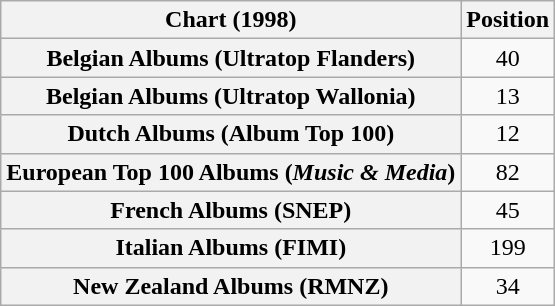<table class="wikitable sortable plainrowheaders" style="text-align:center;">
<tr>
<th scope="column">Chart (1998)</th>
<th scope="column">Position</th>
</tr>
<tr>
<th scope="row">Belgian Albums (Ultratop Flanders)</th>
<td>40</td>
</tr>
<tr>
<th scope="row">Belgian Albums (Ultratop Wallonia)</th>
<td>13</td>
</tr>
<tr>
<th scope="row">Dutch Albums (Album Top 100)</th>
<td>12</td>
</tr>
<tr>
<th scope="row">European Top 100 Albums (<em>Music & Media</em>)</th>
<td>82</td>
</tr>
<tr>
<th scope="row">French Albums (SNEP)</th>
<td>45</td>
</tr>
<tr>
<th scope="row">Italian Albums (FIMI)</th>
<td>199</td>
</tr>
<tr>
<th scope="row">New Zealand Albums (RMNZ)</th>
<td>34</td>
</tr>
</table>
